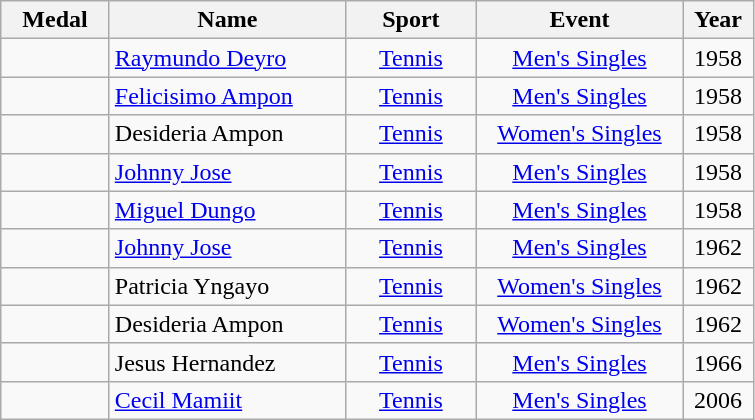<table class="wikitable"  style="font-size:100%;  text-align:center;">
<tr>
<th width="65">Medal</th>
<th width="150">Name</th>
<th width="80">Sport</th>
<th width="130">Event</th>
<th width="40">Year</th>
</tr>
<tr>
<td></td>
<td align=left><a href='#'>Raymundo Deyro</a></td>
<td><a href='#'>Tennis</a></td>
<td><a href='#'>Men's Singles</a></td>
<td>1958</td>
</tr>
<tr>
<td></td>
<td align=left><a href='#'>Felicisimo Ampon</a></td>
<td><a href='#'>Tennis</a></td>
<td><a href='#'>Men's Singles</a></td>
<td>1958</td>
</tr>
<tr>
<td></td>
<td align=left>Desideria Ampon</td>
<td><a href='#'>Tennis</a></td>
<td><a href='#'>Women's Singles</a></td>
<td>1958</td>
</tr>
<tr>
<td></td>
<td align=left><a href='#'>Johnny Jose</a></td>
<td><a href='#'>Tennis</a></td>
<td><a href='#'>Men's Singles</a></td>
<td>1958</td>
</tr>
<tr>
<td></td>
<td align=left><a href='#'>Miguel Dungo</a></td>
<td><a href='#'>Tennis</a></td>
<td><a href='#'>Men's Singles</a></td>
<td>1958</td>
</tr>
<tr>
<td></td>
<td align=left><a href='#'>Johnny Jose</a></td>
<td><a href='#'>Tennis</a></td>
<td><a href='#'>Men's Singles</a></td>
<td>1962</td>
</tr>
<tr>
<td></td>
<td align=left>Patricia Yngayo</td>
<td><a href='#'>Tennis</a></td>
<td><a href='#'>Women's Singles</a></td>
<td>1962</td>
</tr>
<tr>
<td></td>
<td align=left>Desideria Ampon</td>
<td><a href='#'>Tennis</a></td>
<td><a href='#'>Women's Singles</a></td>
<td>1962</td>
</tr>
<tr>
<td></td>
<td align=left>Jesus Hernandez</td>
<td><a href='#'>Tennis</a></td>
<td><a href='#'>Men's Singles</a></td>
<td>1966</td>
</tr>
<tr>
<td></td>
<td align=left><a href='#'>Cecil Mamiit</a></td>
<td><a href='#'>Tennis</a></td>
<td><a href='#'>Men's Singles</a></td>
<td>2006</td>
</tr>
</table>
